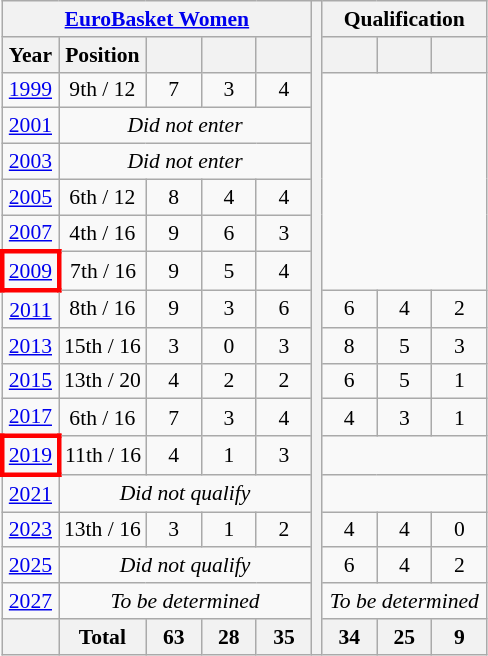<table class="wikitable" style="text-align: center;font-size:90%;">
<tr>
<th colspan=5><a href='#'>EuroBasket Women</a></th>
<th rowspan="18"></th>
<th colspan=3>Qualification</th>
</tr>
<tr>
<th>Year</th>
<th>Position</th>
<th width=30></th>
<th width=30></th>
<th width=30></th>
<th width=30></th>
<th width=30></th>
<th width=30></th>
</tr>
<tr>
<td> <a href='#'>1999</a></td>
<td>9th / 12</td>
<td>7</td>
<td>3</td>
<td>4</td>
</tr>
<tr>
<td> <a href='#'>2001</a></td>
<td colspan="4"><em>Did not enter</em></td>
</tr>
<tr>
<td> <a href='#'>2003</a></td>
<td colspan="4"><em>Did not enter</em></td>
</tr>
<tr>
<td> <a href='#'>2005</a></td>
<td>6th / 12</td>
<td>8</td>
<td>4</td>
<td>4</td>
</tr>
<tr>
<td> <a href='#'>2007</a></td>
<td>4th / 16</td>
<td>9</td>
<td>6</td>
<td>3</td>
</tr>
<tr>
<td style="border: 3px solid red"> <a href='#'>2009</a></td>
<td>7th / 16</td>
<td>9</td>
<td>5</td>
<td>4</td>
</tr>
<tr>
<td> <a href='#'>2011</a></td>
<td>8th / 16</td>
<td>9</td>
<td>3</td>
<td>6</td>
<td>6</td>
<td>4</td>
<td>2</td>
</tr>
<tr>
<td> <a href='#'>2013</a></td>
<td>15th / 16</td>
<td>3</td>
<td>0</td>
<td>3</td>
<td>8</td>
<td>5</td>
<td>3</td>
</tr>
<tr>
<td> <a href='#'>2015</a></td>
<td>13th / 20</td>
<td>4</td>
<td>2</td>
<td>2</td>
<td>6</td>
<td>5</td>
<td>1</td>
</tr>
<tr>
<td> <a href='#'>2017</a></td>
<td>6th / 16</td>
<td>7</td>
<td>3</td>
<td>4</td>
<td>4</td>
<td>3</td>
<td>1</td>
</tr>
<tr>
<td style="border: 3px solid red"> <a href='#'>2019</a></td>
<td>11th / 16</td>
<td>4</td>
<td>1</td>
<td>3</td>
</tr>
<tr>
<td> <a href='#'>2021</a></td>
<td colspan=4"><em>Did not qualify</em></td>
<td colspan=3"></td>
</tr>
<tr>
<td> <a href='#'>2023</a></td>
<td>13th / 16</td>
<td>3</td>
<td>1</td>
<td>2</td>
<td>4</td>
<td>4</td>
<td>0</td>
</tr>
<tr>
<td> <a href='#'>2025</a></td>
<td colspan=4"><em>Did not qualify</em></td>
<td>6</td>
<td>4</td>
<td>2</td>
</tr>
<tr>
<td> <a href='#'>2027</a></td>
<td colspan=4><em>To be determined</em></td>
<td colspan=3><em>To be determined</em></td>
</tr>
<tr>
<th></th>
<th>Total</th>
<th>63</th>
<th>28</th>
<th>35</th>
<th>34</th>
<th>25</th>
<th>9</th>
</tr>
</table>
